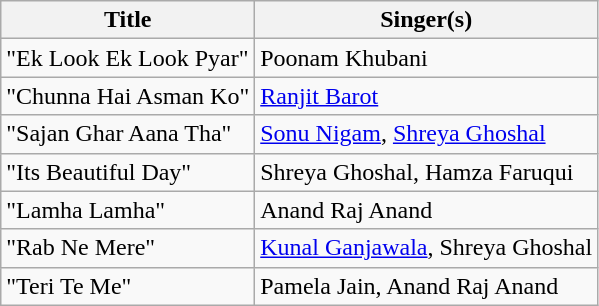<table class="wikitable">
<tr>
<th>Title</th>
<th>Singer(s)</th>
</tr>
<tr>
<td>"Ek Look Ek Look Pyar"</td>
<td>Poonam Khubani</td>
</tr>
<tr>
<td>"Chunna Hai Asman Ko"</td>
<td><a href='#'>Ranjit Barot</a></td>
</tr>
<tr>
<td>"Sajan Ghar Aana Tha"</td>
<td><a href='#'>Sonu Nigam</a>, <a href='#'>Shreya Ghoshal</a></td>
</tr>
<tr>
<td>"Its Beautiful Day"</td>
<td>Shreya Ghoshal, Hamza Faruqui</td>
</tr>
<tr>
<td>"Lamha Lamha"</td>
<td>Anand Raj Anand</td>
</tr>
<tr>
<td>"Rab Ne Mere"</td>
<td><a href='#'>Kunal Ganjawala</a>, Shreya Ghoshal</td>
</tr>
<tr>
<td>"Teri Te Me"</td>
<td>Pamela Jain, Anand Raj Anand</td>
</tr>
</table>
